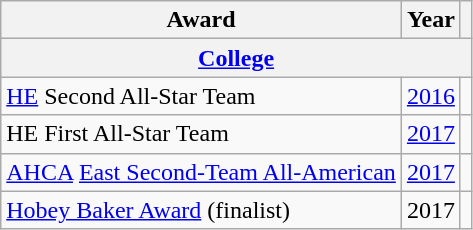<table class="wikitable">
<tr>
<th>Award</th>
<th>Year</th>
<th></th>
</tr>
<tr>
<th colspan="3"><a href='#'>College</a></th>
</tr>
<tr>
<td><a href='#'>HE</a> Second All-Star Team</td>
<td><a href='#'>2016</a></td>
<td></td>
</tr>
<tr>
<td>HE First All-Star Team</td>
<td><a href='#'>2017</a></td>
<td></td>
</tr>
<tr>
<td><a href='#'>AHCA</a> <a href='#'>East Second-Team All-American</a></td>
<td><a href='#'>2017</a></td>
<td></td>
</tr>
<tr>
<td><a href='#'>Hobey Baker Award</a> (finalist)</td>
<td>2017</td>
<td></td>
</tr>
</table>
